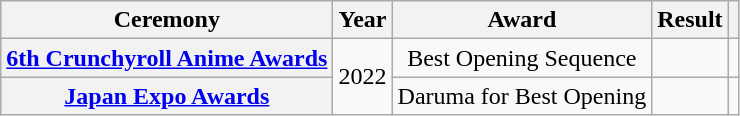<table class="wikitable sortable plainrowheaders" style=text-align:center>
<tr>
<th scope="col">Ceremony</th>
<th scope="col">Year</th>
<th scope="col">Award</th>
<th scope="col">Result</th>
<th scope="col" class="unsortable"></th>
</tr>
<tr>
<th scope="row" style="text-align:center"><a href='#'>6th Crunchyroll Anime Awards</a></th>
<td rowspan="2">2022</td>
<td>Best Opening Sequence</td>
<td></td>
<td align="center"></td>
</tr>
<tr>
<th scope="row" style="text-align:center"><a href='#'>Japan Expo Awards</a></th>
<td>Daruma for Best Opening</td>
<td></td>
<td align="center"></td>
</tr>
</table>
